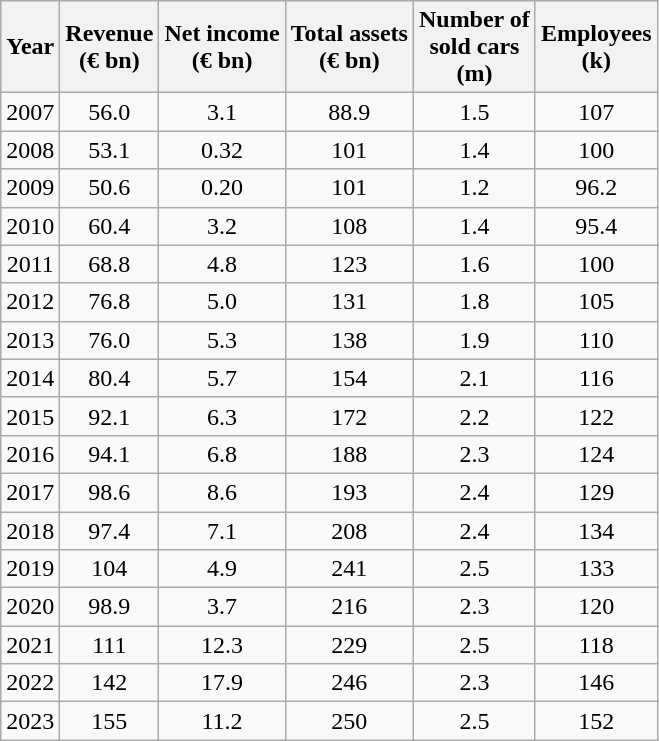<table class="wikitable float-left" style="text-align: center;">
<tr>
<th>Year</th>
<th>Revenue<br>(€ bn)</th>
<th>Net income<br>(€ bn)</th>
<th>Total assets<br>(€ bn)</th>
<th>Number of<br>sold cars<br>(m)</th>
<th>Employees<br>(k)</th>
</tr>
<tr>
<td>2007</td>
<td>56.0</td>
<td>3.1</td>
<td>88.9</td>
<td>1.5</td>
<td>107</td>
</tr>
<tr>
<td>2008</td>
<td>53.1</td>
<td>0.32</td>
<td>101</td>
<td>1.4</td>
<td>100</td>
</tr>
<tr>
<td>2009</td>
<td>50.6</td>
<td>0.20</td>
<td>101</td>
<td>1.2</td>
<td>96.2</td>
</tr>
<tr>
<td>2010</td>
<td>60.4</td>
<td>3.2</td>
<td>108</td>
<td>1.4</td>
<td>95.4</td>
</tr>
<tr>
<td>2011</td>
<td>68.8</td>
<td>4.8</td>
<td>123</td>
<td>1.6</td>
<td>100</td>
</tr>
<tr>
<td>2012</td>
<td>76.8</td>
<td>5.0</td>
<td>131</td>
<td>1.8</td>
<td>105</td>
</tr>
<tr>
<td>2013</td>
<td>76.0</td>
<td>5.3</td>
<td>138</td>
<td>1.9</td>
<td>110</td>
</tr>
<tr>
<td>2014</td>
<td>80.4</td>
<td>5.7</td>
<td>154</td>
<td>2.1</td>
<td>116</td>
</tr>
<tr>
<td>2015</td>
<td>92.1</td>
<td>6.3</td>
<td>172</td>
<td>2.2</td>
<td>122</td>
</tr>
<tr>
<td>2016</td>
<td>94.1</td>
<td>6.8</td>
<td>188</td>
<td>2.3</td>
<td>124</td>
</tr>
<tr>
<td>2017</td>
<td>98.6</td>
<td>8.6</td>
<td>193</td>
<td>2.4</td>
<td>129</td>
</tr>
<tr>
<td>2018</td>
<td>97.4</td>
<td>7.1</td>
<td>208</td>
<td>2.4</td>
<td>134</td>
</tr>
<tr>
<td>2019</td>
<td>104</td>
<td>4.9</td>
<td>241</td>
<td>2.5</td>
<td>133</td>
</tr>
<tr>
<td>2020</td>
<td>98.9</td>
<td>3.7</td>
<td>216</td>
<td>2.3</td>
<td>120</td>
</tr>
<tr>
<td>2021</td>
<td>111</td>
<td>12.3</td>
<td>229</td>
<td>2.5</td>
<td>118</td>
</tr>
<tr>
<td>2022</td>
<td>142</td>
<td>17.9</td>
<td>246</td>
<td>2.3</td>
<td>146</td>
</tr>
<tr>
<td>2023</td>
<td>155</td>
<td>11.2</td>
<td>250</td>
<td>2.5</td>
<td>152</td>
</tr>
</table>
